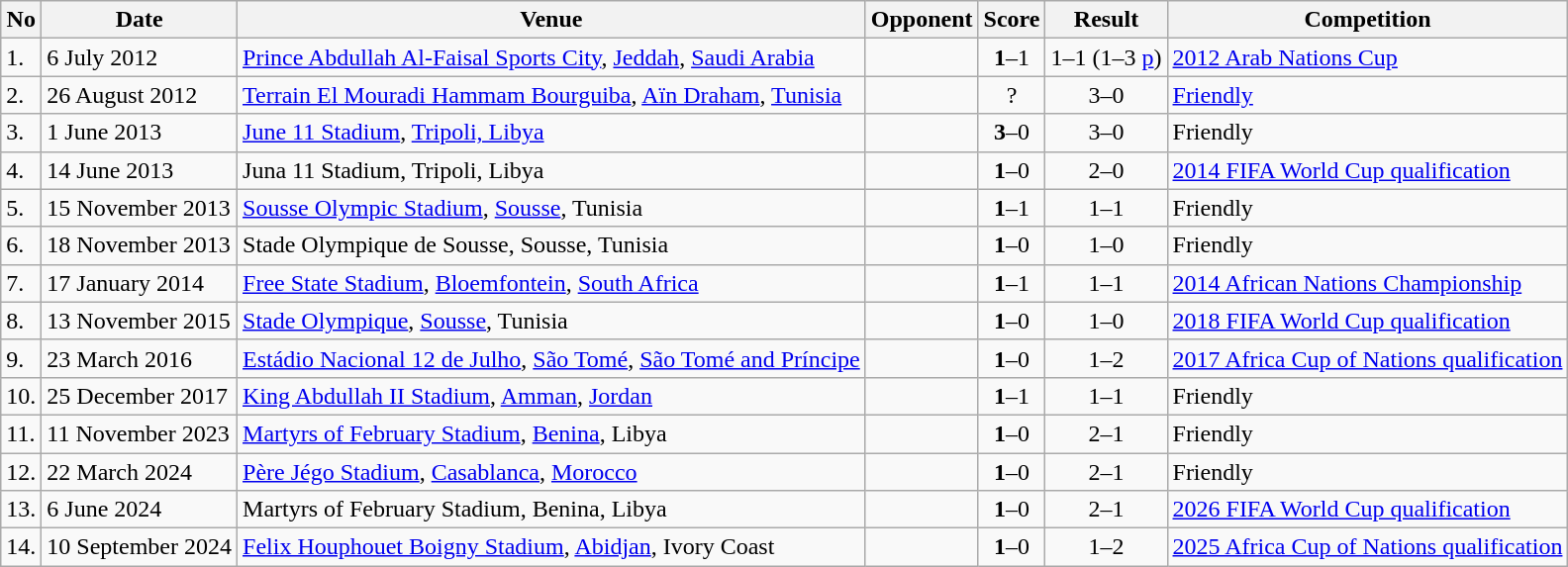<table class="wikitable">
<tr>
<th>No</th>
<th>Date</th>
<th>Venue</th>
<th>Opponent</th>
<th>Score</th>
<th>Result</th>
<th>Competition</th>
</tr>
<tr>
<td>1.</td>
<td>6 July 2012</td>
<td><a href='#'>Prince Abdullah Al-Faisal Sports City</a>, <a href='#'>Jeddah</a>, <a href='#'>Saudi Arabia</a></td>
<td></td>
<td align=center><strong>1</strong>–1</td>
<td align=center>1–1 (1–3 <a href='#'>p</a>)</td>
<td><a href='#'>2012 Arab Nations Cup</a></td>
</tr>
<tr>
<td>2.</td>
<td>26 August 2012</td>
<td><a href='#'>Terrain El Mouradi Hammam Bourguiba</a>, <a href='#'>Aïn Draham</a>, <a href='#'>Tunisia</a></td>
<td></td>
<td align=center>?</td>
<td align=center>3–0</td>
<td><a href='#'>Friendly</a></td>
</tr>
<tr>
<td>3.</td>
<td>1 June 2013</td>
<td><a href='#'>June 11 Stadium</a>, <a href='#'>Tripoli, Libya</a></td>
<td></td>
<td align=center><strong>3</strong>–0</td>
<td align=center>3–0</td>
<td>Friendly</td>
</tr>
<tr>
<td>4.</td>
<td>14 June 2013</td>
<td>Juna 11 Stadium, Tripoli, Libya</td>
<td></td>
<td align=center><strong>1</strong>–0</td>
<td align=center>2–0</td>
<td><a href='#'>2014 FIFA World Cup qualification</a></td>
</tr>
<tr>
<td>5.</td>
<td>15 November 2013</td>
<td><a href='#'>Sousse Olympic Stadium</a>, <a href='#'>Sousse</a>, Tunisia</td>
<td></td>
<td align=center><strong>1</strong>–1</td>
<td align=center>1–1</td>
<td>Friendly</td>
</tr>
<tr>
<td>6.</td>
<td>18 November 2013</td>
<td>Stade Olympique de Sousse, Sousse, Tunisia</td>
<td></td>
<td align=center><strong>1</strong>–0</td>
<td align=center>1–0</td>
<td>Friendly</td>
</tr>
<tr>
<td>7.</td>
<td>17 January 2014</td>
<td><a href='#'>Free State Stadium</a>, <a href='#'>Bloemfontein</a>, <a href='#'>South Africa</a></td>
<td></td>
<td align=center><strong>1</strong>–1</td>
<td align=center>1–1</td>
<td><a href='#'>2014 African Nations Championship</a></td>
</tr>
<tr>
<td>8.</td>
<td>13 November 2015</td>
<td><a href='#'>Stade Olympique</a>, <a href='#'>Sousse</a>, Tunisia</td>
<td></td>
<td align=center><strong>1</strong>–0</td>
<td align=center>1–0</td>
<td><a href='#'>2018 FIFA World Cup qualification</a></td>
</tr>
<tr>
<td>9.</td>
<td>23 March 2016</td>
<td><a href='#'>Estádio Nacional 12 de Julho</a>, <a href='#'>São Tomé</a>, <a href='#'>São Tomé and Príncipe</a></td>
<td></td>
<td align=center><strong>1</strong>–0</td>
<td align=center>1–2</td>
<td><a href='#'>2017 Africa Cup of Nations qualification</a></td>
</tr>
<tr>
<td>10.</td>
<td>25 December 2017</td>
<td><a href='#'>King Abdullah II Stadium</a>, <a href='#'>Amman</a>, <a href='#'>Jordan</a></td>
<td></td>
<td align=center><strong>1</strong>–1</td>
<td align=center>1–1</td>
<td>Friendly</td>
</tr>
<tr>
<td>11.</td>
<td>11 November 2023</td>
<td><a href='#'>Martyrs of February Stadium</a>, <a href='#'>Benina</a>, Libya</td>
<td></td>
<td align=center><strong>1</strong>–0</td>
<td align=center>2–1</td>
<td>Friendly</td>
</tr>
<tr>
<td>12.</td>
<td>22 March 2024</td>
<td><a href='#'>Père Jégo Stadium</a>, <a href='#'>Casablanca</a>, <a href='#'>Morocco</a></td>
<td></td>
<td align=center><strong>1</strong>–0</td>
<td align=center>2–1</td>
<td>Friendly</td>
</tr>
<tr>
<td>13.</td>
<td>6 June 2024</td>
<td>Martyrs of February Stadium, Benina, Libya</td>
<td></td>
<td align=center><strong>1</strong>–0</td>
<td align=center>2–1</td>
<td><a href='#'>2026 FIFA World Cup qualification</a></td>
</tr>
<tr>
<td>14.</td>
<td>10 September 2024</td>
<td><a href='#'>Felix Houphouet Boigny Stadium</a>, <a href='#'>Abidjan</a>, Ivory Coast</td>
<td></td>
<td align=center><strong>1</strong>–0</td>
<td align=center>1–2</td>
<td><a href='#'>2025 Africa Cup of Nations qualification</a></td>
</tr>
</table>
